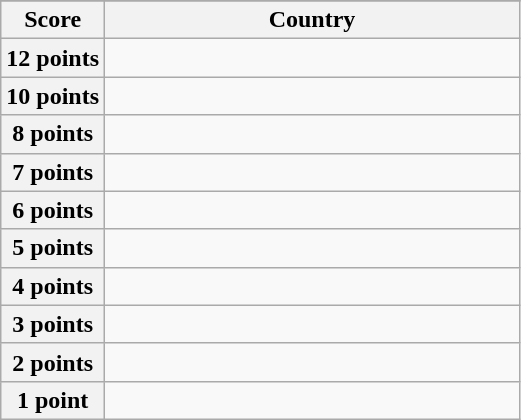<table class="wikitable">
<tr>
</tr>
<tr>
<th scope="col" width="20%">Score</th>
<th scope="col">Country</th>
</tr>
<tr>
<th scope="row">12 points</th>
<td></td>
</tr>
<tr>
<th scope="row">10 points</th>
<td></td>
</tr>
<tr>
<th scope="row">8 points</th>
<td></td>
</tr>
<tr>
<th scope="row">7 points</th>
<td></td>
</tr>
<tr>
<th scope="row">6 points</th>
<td></td>
</tr>
<tr>
<th scope="row">5 points</th>
<td></td>
</tr>
<tr>
<th scope="row">4 points</th>
<td></td>
</tr>
<tr>
<th scope="row">3 points</th>
<td></td>
</tr>
<tr>
<th scope="row">2 points</th>
<td></td>
</tr>
<tr>
<th scope="row">1 point</th>
<td></td>
</tr>
</table>
